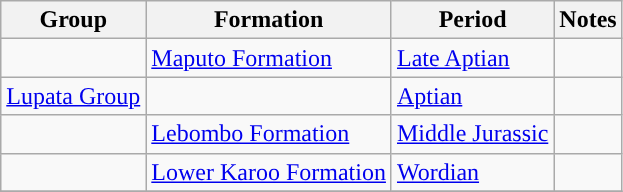<table class="wikitable sortable">
<tr>
<th>Group</th>
<th>Formation</th>
<th>Period</th>
<th class="unsortable">Notes</th>
</tr>
<tr>
<td></td>
<td><a href='#'>Maputo Formation</a></td>
<td style="background-color: "><a href='#'>Late Aptian</a></td>
<td align=center></td>
</tr>
<tr>
<td><a href='#'>Lupata Group</a></td>
<td></td>
<td style="background-color: "><a href='#'>Aptian</a></td>
<td align=center></td>
</tr>
<tr>
<td></td>
<td><a href='#'>Lebombo Formation</a></td>
<td style="background-color: "><a href='#'>Middle Jurassic</a></td>
<td align=center></td>
</tr>
<tr>
<td></td>
<td><a href='#'>Lower Karoo Formation</a></td>
<td style="background-color: "><a href='#'>Wordian</a></td>
<td align=center></td>
</tr>
<tr>
</tr>
</table>
